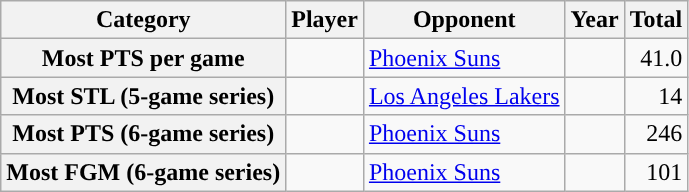<table class="wikitable sortable">
<tr>
<th scope="col">Category</th>
<th scope="col">Player</th>
<th scope="col">Opponent</th>
<th scope="col">Year</th>
<th scope="col">Total</th>
</tr>
<tr>
<th scope="row">Most PTS per game</th>
<td></td>
<td><a href='#'>Phoenix Suns</a></td>
<td style="text-align:right"></td>
<td style="text-align:right">41.0</td>
</tr>
<tr>
<th scope="row">Most STL (5-game series)</th>
<td></td>
<td><a href='#'>Los Angeles Lakers</a></td>
<td style="text-align:right"></td>
<td style="text-align:right">14</td>
</tr>
<tr>
<th scope="row">Most PTS (6-game series)</th>
<td></td>
<td><a href='#'>Phoenix Suns</a></td>
<td style="text-align:right"></td>
<td style="text-align:right">246</td>
</tr>
<tr>
<th scope="row">Most FGM (6-game series)</th>
<td></td>
<td><a href='#'>Phoenix Suns</a></td>
<td style="text-align:right"></td>
<td style="text-align:right">101</td>
</tr>
</table>
